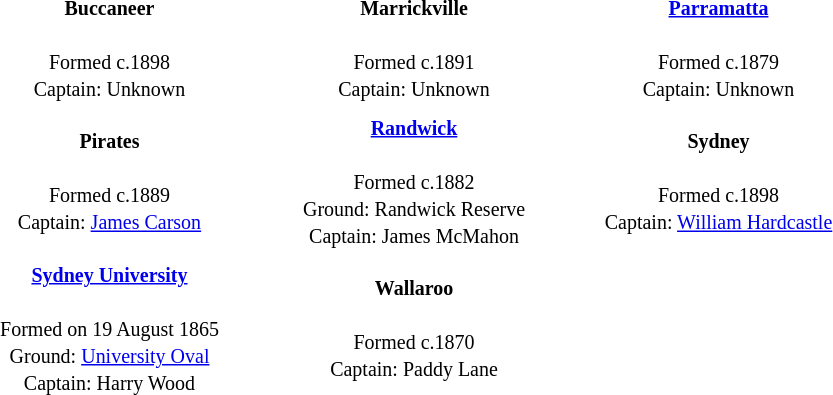<table class="toccolours" align="center" style="text-valign: center;" cellpadding="3" cellspacing="2">
<tr>
<th width="195"></th>
<th width="195"></th>
<th width="195"></th>
</tr>
<tr>
<td align="center"><strong><small>Buccaneer</small></strong><br><br><small>Formed c.1898</small><strong><br></strong>
<small>Captain: Unknown</small></td>
<td align="center"><strong><small>Marrickville</small></strong><br><br><small>Formed c.1891</small><strong><br></strong>
<small>Captain: Unknown</small></td>
<td align="center"><strong><small><a href='#'>Parramatta</a></small></strong><br><br><small>Formed c.1879</small><strong><br></strong>
<small>Captain: Unknown</small></td>
</tr>
<tr>
<td align="center"><strong><small>Pirates</small></strong><br><br><small>Formed c.1889</small><strong><br></strong>
<small>Captain: <a href='#'>James Carson</a></small></td>
<td align="center"><strong><small><a href='#'>Randwick</a></small></strong><br><br><small>Formed c.1882</small><strong><br></strong>
<small>Ground: Randwick Reserve</small><strong><br></strong>
<small>Captain: James McMahon</small></td>
<td align="center"><strong><small>Sydney</small></strong><br><br><small>Formed c.1898</small><strong><br></strong>
<small>Captain: <a href='#'>William Hardcastle</a></small></td>
</tr>
<tr>
<td align="center"><strong><small><a href='#'>Sydney University</a></small></strong><br><br><small>Formed on 19 August 1865</small><strong><br></strong>
<small>Ground: <a href='#'>University Oval</a></small><strong><br></strong>
<small>Captain: Harry Wood</small></td>
<td align="center"><strong><small>Wallaroo</small></strong><br><br><small>Formed c.1870</small><strong><br></strong>
<small>Captain: Paddy Lane</small></td>
</tr>
</table>
